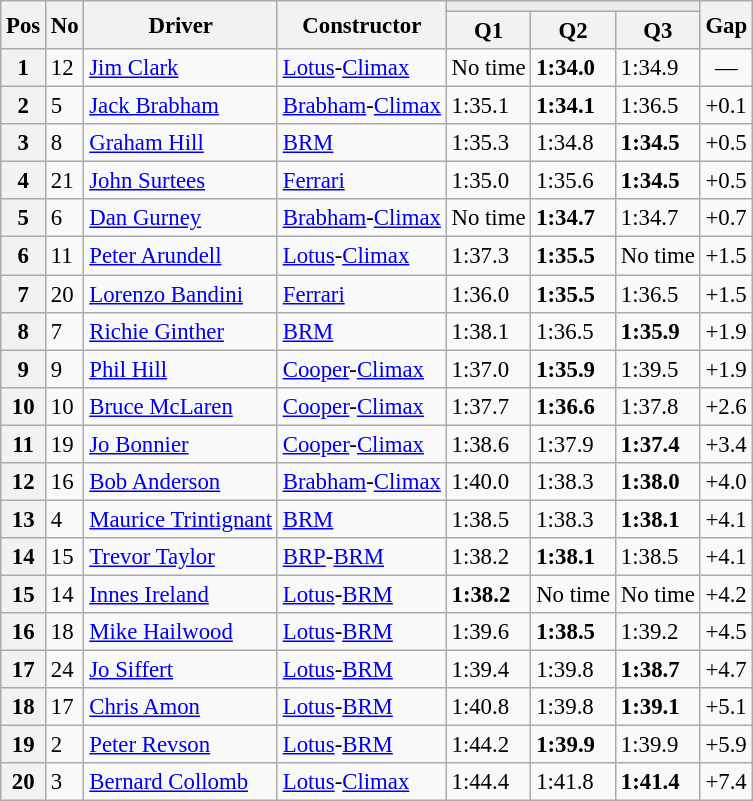<table class="wikitable sortable" style="font-size: 95%;">
<tr>
<th rowspan="2">Pos</th>
<th rowspan="2">No</th>
<th rowspan="2">Driver</th>
<th rowspan="2">Constructor</th>
<th colspan="3" style="background:#eaecf0; text-align:center;"></th>
<th rowspan="2">Gap</th>
</tr>
<tr>
<th>Q1</th>
<th>Q2</th>
<th>Q3</th>
</tr>
<tr>
<th>1</th>
<td>12</td>
<td> <a href='#'>Jim Clark</a></td>
<td><a href='#'>Lotus</a>-<a href='#'>Climax</a></td>
<td>No time</td>
<td><strong>1:34.0</strong></td>
<td>1:34.9</td>
<td align="center">—</td>
</tr>
<tr>
<th>2</th>
<td>5</td>
<td> <a href='#'>Jack Brabham</a></td>
<td><a href='#'>Brabham</a>-<a href='#'>Climax</a></td>
<td>1:35.1</td>
<td><strong>1:34.1</strong></td>
<td>1:36.5</td>
<td>+0.1</td>
</tr>
<tr>
<th>3</th>
<td>8</td>
<td> <a href='#'>Graham Hill</a></td>
<td><a href='#'>BRM</a></td>
<td>1:35.3</td>
<td>1:34.8</td>
<td><strong>1:34.5</strong></td>
<td>+0.5</td>
</tr>
<tr>
<th>4</th>
<td>21</td>
<td> <a href='#'>John Surtees</a></td>
<td><a href='#'>Ferrari</a></td>
<td>1:35.0</td>
<td>1:35.6</td>
<td><strong>1:34.5</strong></td>
<td>+0.5</td>
</tr>
<tr>
<th>5</th>
<td>6</td>
<td> <a href='#'>Dan Gurney</a></td>
<td><a href='#'>Brabham</a>-<a href='#'>Climax</a></td>
<td>No time</td>
<td><strong>1:34.7</strong></td>
<td>1:34.7</td>
<td>+0.7</td>
</tr>
<tr>
<th>6</th>
<td>11</td>
<td> <a href='#'>Peter Arundell</a></td>
<td><a href='#'>Lotus</a>-<a href='#'>Climax</a></td>
<td>1:37.3</td>
<td><strong>1:35.5</strong></td>
<td>No time</td>
<td>+1.5</td>
</tr>
<tr>
<th>7</th>
<td>20</td>
<td> <a href='#'>Lorenzo Bandini</a></td>
<td><a href='#'>Ferrari</a></td>
<td>1:36.0</td>
<td><strong>1:35.5</strong></td>
<td>1:36.5</td>
<td>+1.5</td>
</tr>
<tr>
<th>8</th>
<td>7</td>
<td> <a href='#'>Richie Ginther</a></td>
<td><a href='#'>BRM</a></td>
<td>1:38.1</td>
<td>1:36.5</td>
<td><strong>1:35.9</strong></td>
<td>+1.9</td>
</tr>
<tr>
<th>9</th>
<td>9</td>
<td> <a href='#'>Phil Hill</a></td>
<td><a href='#'>Cooper</a>-<a href='#'>Climax</a></td>
<td>1:37.0</td>
<td><strong>1:35.9</strong></td>
<td>1:39.5</td>
<td>+1.9</td>
</tr>
<tr>
<th>10</th>
<td>10</td>
<td> <a href='#'>Bruce McLaren</a></td>
<td><a href='#'>Cooper</a>-<a href='#'>Climax</a></td>
<td>1:37.7</td>
<td><strong>1:36.6</strong></td>
<td>1:37.8</td>
<td>+2.6</td>
</tr>
<tr>
<th>11</th>
<td>19</td>
<td> <a href='#'>Jo Bonnier</a></td>
<td><a href='#'>Cooper</a>-<a href='#'>Climax</a></td>
<td>1:38.6</td>
<td>1:37.9</td>
<td><strong>1:37.4</strong></td>
<td>+3.4</td>
</tr>
<tr>
<th>12</th>
<td>16</td>
<td> <a href='#'>Bob Anderson</a></td>
<td><a href='#'>Brabham</a>-<a href='#'>Climax</a></td>
<td>1:40.0</td>
<td>1:38.3</td>
<td><strong>1:38.0</strong></td>
<td>+4.0</td>
</tr>
<tr>
<th>13</th>
<td>4</td>
<td> <a href='#'>Maurice Trintignant</a></td>
<td><a href='#'>BRM</a></td>
<td>1:38.5</td>
<td>1:38.3</td>
<td><strong>1:38.1</strong></td>
<td>+4.1</td>
</tr>
<tr>
<th>14</th>
<td>15</td>
<td> <a href='#'>Trevor Taylor</a></td>
<td><a href='#'>BRP</a>-<a href='#'>BRM</a></td>
<td>1:38.2</td>
<td><strong>1:38.1</strong></td>
<td>1:38.5</td>
<td>+4.1</td>
</tr>
<tr>
<th>15</th>
<td>14</td>
<td> <a href='#'>Innes Ireland</a></td>
<td><a href='#'>Lotus</a>-<a href='#'>BRM</a></td>
<td><strong>1:38.2</strong></td>
<td>No time</td>
<td>No time</td>
<td>+4.2</td>
</tr>
<tr>
<th>16</th>
<td>18</td>
<td> <a href='#'>Mike Hailwood</a></td>
<td><a href='#'>Lotus</a>-<a href='#'>BRM</a></td>
<td>1:39.6</td>
<td><strong>1:38.5</strong></td>
<td>1:39.2</td>
<td>+4.5</td>
</tr>
<tr>
<th>17</th>
<td>24</td>
<td> <a href='#'>Jo Siffert</a></td>
<td><a href='#'>Lotus</a>-<a href='#'>BRM</a></td>
<td>1:39.4</td>
<td>1:39.8</td>
<td><strong>1:38.7</strong></td>
<td>+4.7</td>
</tr>
<tr>
<th>18</th>
<td>17</td>
<td> <a href='#'>Chris Amon</a></td>
<td><a href='#'>Lotus</a>-<a href='#'>BRM</a></td>
<td>1:40.8</td>
<td>1:39.8</td>
<td><strong>1:39.1</strong></td>
<td>+5.1</td>
</tr>
<tr>
<th>19</th>
<td>2</td>
<td> <a href='#'>Peter Revson</a></td>
<td><a href='#'>Lotus</a>-<a href='#'>BRM</a></td>
<td>1:44.2</td>
<td><strong>1:39.9</strong></td>
<td>1:39.9</td>
<td>+5.9</td>
</tr>
<tr>
<th>20</th>
<td>3</td>
<td> <a href='#'>Bernard Collomb</a></td>
<td><a href='#'>Lotus</a>-<a href='#'>Climax</a></td>
<td>1:44.4</td>
<td>1:41.8</td>
<td><strong>1:41.4</strong></td>
<td>+7.4</td>
</tr>
</table>
